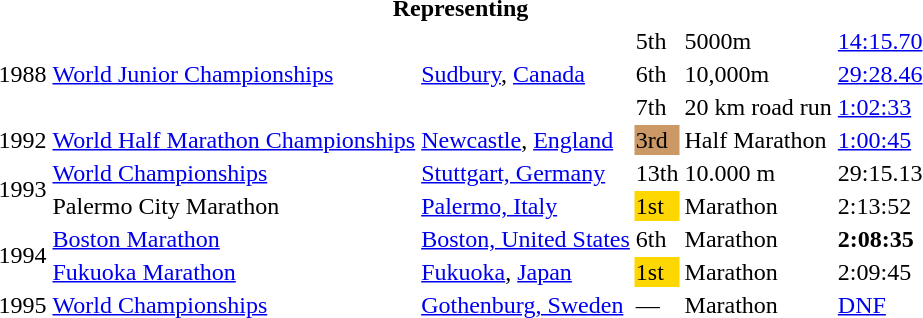<table>
<tr>
<th colspan="6">Representing </th>
</tr>
<tr>
<td rowspan=3>1988</td>
<td rowspan=3><a href='#'>World Junior Championships</a></td>
<td rowspan=3><a href='#'>Sudbury</a>, <a href='#'>Canada</a></td>
<td>5th</td>
<td>5000m</td>
<td><a href='#'>14:15.70</a></td>
</tr>
<tr>
<td>6th</td>
<td>10,000m</td>
<td><a href='#'>29:28.46</a></td>
</tr>
<tr>
<td>7th</td>
<td>20 km road run</td>
<td><a href='#'>1:02:33</a></td>
</tr>
<tr>
<td>1992</td>
<td><a href='#'>World Half Marathon Championships</a></td>
<td><a href='#'>Newcastle</a>, <a href='#'>England</a></td>
<td bgcolor=cc9966>3rd</td>
<td>Half Marathon</td>
<td><a href='#'>1:00:45</a></td>
</tr>
<tr>
<td rowspan=2>1993</td>
<td><a href='#'>World Championships</a></td>
<td><a href='#'>Stuttgart, Germany</a></td>
<td>13th</td>
<td>10.000 m</td>
<td>29:15.13</td>
</tr>
<tr>
<td>Palermo City Marathon</td>
<td><a href='#'>Palermo, Italy</a></td>
<td bgcolor="gold">1st</td>
<td>Marathon</td>
<td>2:13:52</td>
</tr>
<tr>
<td rowspan=2>1994</td>
<td><a href='#'>Boston Marathon</a></td>
<td><a href='#'>Boston, United States</a></td>
<td>6th</td>
<td>Marathon</td>
<td><strong>2:08:35</strong></td>
</tr>
<tr>
<td><a href='#'>Fukuoka Marathon</a></td>
<td><a href='#'>Fukuoka</a>, <a href='#'>Japan</a></td>
<td bgcolor=gold>1st</td>
<td>Marathon</td>
<td>2:09:45</td>
</tr>
<tr>
<td>1995</td>
<td><a href='#'>World Championships</a></td>
<td><a href='#'>Gothenburg, Sweden</a></td>
<td>—</td>
<td>Marathon</td>
<td><a href='#'>DNF</a></td>
</tr>
</table>
